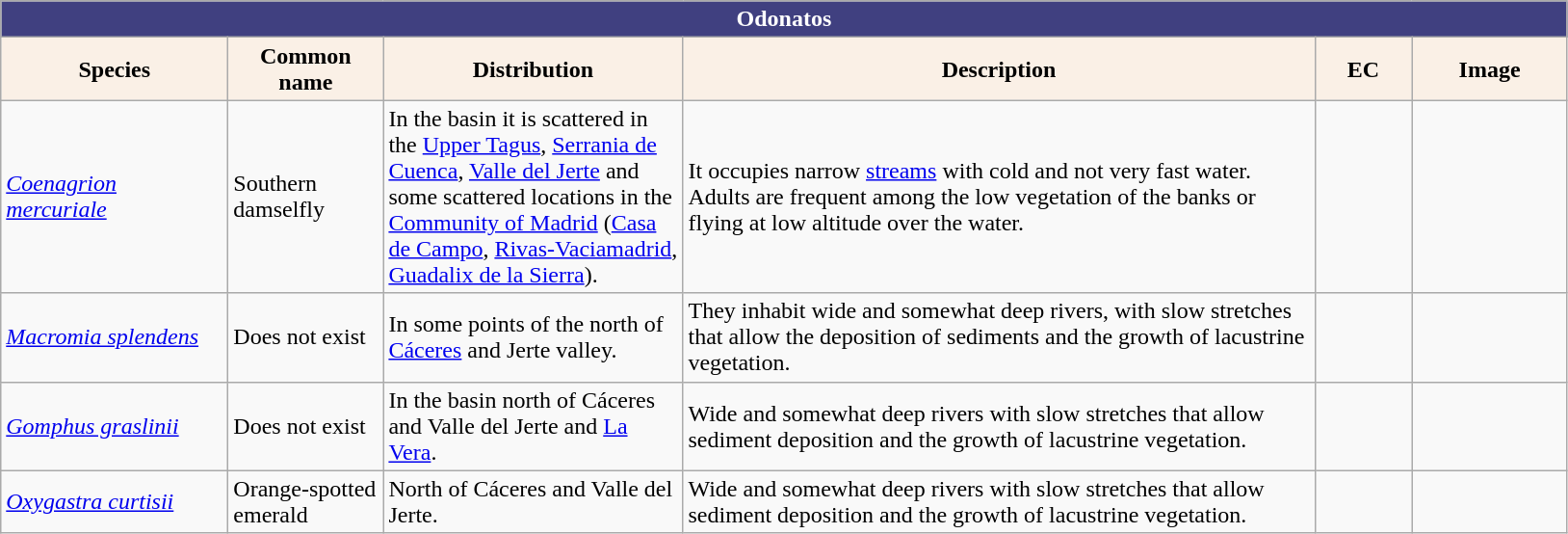<table class="wikitable">
<tr>
<th colspan="6" align="center" style="background:#404080; color:white">Odonatos</th>
</tr>
<tr>
<td style="background:Linen; color:Black; text-align: center;" width="150"><strong>Species</strong></td>
<td style="background:Linen; color:Black; text-align: center;" width="100"><strong>Common name</strong></td>
<td style="background:Linen; color:Black; text-align: center;" width="200"><strong>Distribution</strong></td>
<td style="background:Linen; color:Black; text-align: center;" width="430"><strong>Description</strong></td>
<td style="background:Linen; color:Black; text-align: center;" width="60"><strong>EC</strong></td>
<td style="background:Linen; color:Black; text-align: center;" width="100"><strong>Image</strong></td>
</tr>
<tr>
<td><em><a href='#'>Coenagrion mercuriale</a></em></td>
<td>Southern  damselfly</td>
<td>In the basin it is scattered in the <a href='#'>Upper Tagus</a>, <a href='#'>Serrania de Cuenca</a>, <a href='#'>Valle del Jerte</a> and some scattered locations in the <a href='#'>Community of Madrid</a> (<a href='#'>Casa de Campo</a>, <a href='#'>Rivas-Vaciamadrid</a>, <a href='#'>Guadalix de la Sierra</a>).</td>
<td>It occupies narrow <a href='#'>streams</a> with cold and not very fast water. Adults are frequent among the low vegetation of the banks or flying at low altitude over the water.</td>
<td style="text-align: center;"></td>
<td></td>
</tr>
<tr>
<td><em><a href='#'>Macromia splendens</a></em></td>
<td>Does not exist</td>
<td>In some points of the north of <a href='#'>Cáceres</a> and Jerte valley.</td>
<td>They inhabit wide and somewhat deep rivers, with slow stretches that allow the deposition of sediments and the growth of lacustrine vegetation.</td>
<td style="text-align: center;"></td>
<td></td>
</tr>
<tr>
<td><em><a href='#'>Gomphus graslinii</a></em></td>
<td>Does not exist</td>
<td>In the basin north of Cáceres and Valle del Jerte and <a href='#'>La Vera</a>.</td>
<td>Wide and somewhat deep rivers with slow stretches that allow sediment deposition and the growth of lacustrine vegetation.</td>
<td style="text-align: center;"></td>
<td></td>
</tr>
<tr>
<td><em><a href='#'>Oxygastra curtisii</a></em></td>
<td>Orange-spotted emerald</td>
<td>North of Cáceres and Valle del Jerte.</td>
<td>Wide and somewhat deep rivers with slow stretches that allow sediment deposition and the growth of lacustrine vegetation.</td>
<td style="text-align: center;"></td>
<td></td>
</tr>
</table>
